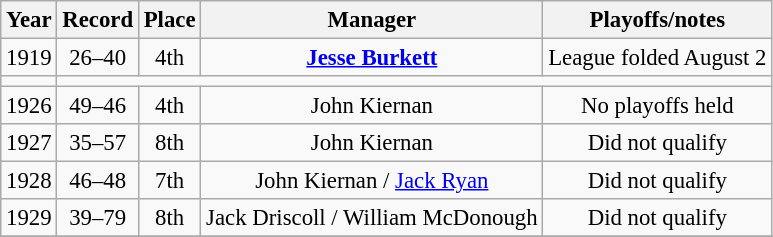<table class="wikitable" style="text-align:center; font-size: 95%;">
<tr>
<th>Year</th>
<th>Record</th>
<th>Place</th>
<th>Manager</th>
<th>Playoffs/notes</th>
</tr>
<tr align=center>
<td>1919</td>
<td>26–40</td>
<td>4th</td>
<td><strong><a href='#'>Jesse Burkett</a></strong></td>
<td>League folded August 2</td>
</tr>
<tr align=center>
<td></td>
</tr>
<tr align=center>
<td>1926</td>
<td>49–46</td>
<td>4th</td>
<td>John Kiernan</td>
<td>No playoffs held</td>
</tr>
<tr align=center>
<td>1927</td>
<td>35–57</td>
<td>8th</td>
<td>John Kiernan</td>
<td>Did not qualify</td>
</tr>
<tr align=center>
<td>1928</td>
<td>46–48</td>
<td>7th</td>
<td>John Kiernan / <a href='#'>Jack Ryan</a></td>
<td>Did not qualify</td>
</tr>
<tr align=center>
<td>1929</td>
<td>39–79</td>
<td>8th</td>
<td>Jack Driscoll / William McDonough</td>
<td>Did not qualify</td>
</tr>
<tr align=center>
</tr>
</table>
